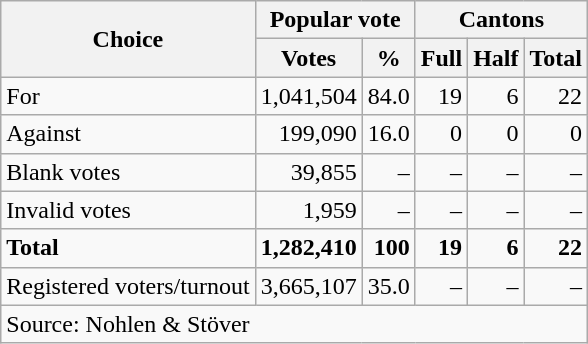<table class=wikitable style=text-align:right>
<tr>
<th rowspan=2>Choice</th>
<th colspan=2>Popular vote</th>
<th colspan=3>Cantons</th>
</tr>
<tr>
<th>Votes</th>
<th>%</th>
<th>Full</th>
<th>Half</th>
<th>Total</th>
</tr>
<tr>
<td align=left>For</td>
<td>1,041,504</td>
<td>84.0</td>
<td>19</td>
<td>6</td>
<td>22</td>
</tr>
<tr>
<td align=left>Against</td>
<td>199,090</td>
<td>16.0</td>
<td>0</td>
<td>0</td>
<td>0</td>
</tr>
<tr>
<td align=left>Blank votes</td>
<td>39,855</td>
<td>–</td>
<td>–</td>
<td>–</td>
<td>–</td>
</tr>
<tr>
<td align=left>Invalid votes</td>
<td>1,959</td>
<td>–</td>
<td>–</td>
<td>–</td>
<td>–</td>
</tr>
<tr>
<td align=left><strong>Total</strong></td>
<td><strong>1,282,410</strong></td>
<td><strong>100</strong></td>
<td><strong>19</strong></td>
<td><strong>6</strong></td>
<td><strong>22</strong></td>
</tr>
<tr>
<td align=left>Registered voters/turnout</td>
<td>3,665,107</td>
<td>35.0</td>
<td>–</td>
<td>–</td>
<td>–</td>
</tr>
<tr>
<td align=left colspan=6>Source: Nohlen & Stöver</td>
</tr>
</table>
